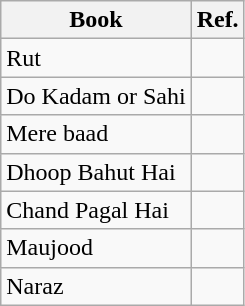<table class="wikitable">
<tr>
<th>Book</th>
<th>Ref.</th>
</tr>
<tr>
<td>Rut</td>
<td></td>
</tr>
<tr>
<td>Do Kadam or Sahi</td>
<td></td>
</tr>
<tr>
<td>Mere baad</td>
<td></td>
</tr>
<tr>
<td>Dhoop Bahut Hai</td>
<td></td>
</tr>
<tr>
<td>Chand Pagal Hai</td>
<td></td>
</tr>
<tr>
<td>Maujood</td>
<td></td>
</tr>
<tr>
<td>Naraz</td>
<td></td>
</tr>
</table>
